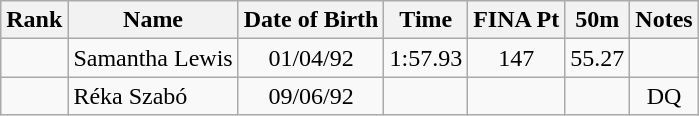<table class="wikitable sortable" style="text-align:center">
<tr>
<th>Rank</th>
<th>Name</th>
<th>Date of Birth</th>
<th>Time</th>
<th>FINA Pt</th>
<th>50m</th>
<th>Notes</th>
</tr>
<tr>
<td></td>
<td align=left> Samantha Lewis</td>
<td>01/04/92</td>
<td>1:57.93</td>
<td>147</td>
<td>55.27</td>
<td></td>
</tr>
<tr>
<td></td>
<td align=left> Réka Szabó</td>
<td>09/06/92</td>
<td></td>
<td></td>
<td></td>
<td>DQ</td>
</tr>
</table>
